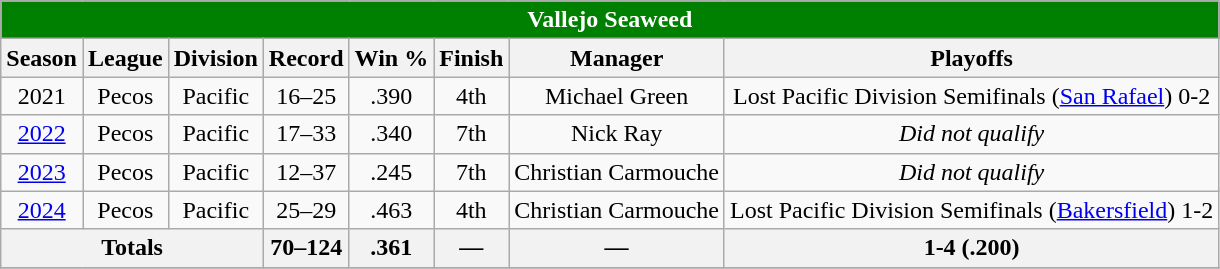<table class="wikitable">
<tr>
<th colspan="8" style="background: Green;color: white">Vallejo Seaweed</th>
</tr>
<tr>
<th>Season</th>
<th>League</th>
<th>Division</th>
<th>Record</th>
<th>Win %</th>
<th>Finish</th>
<th>Manager</th>
<th>Playoffs</th>
</tr>
<tr align="center">
<td>2021</td>
<td>Pecos</td>
<td>Pacific</td>
<td>16–25</td>
<td>.390</td>
<td>4th</td>
<td>Michael Green</td>
<td>Lost Pacific Division Semifinals (<a href='#'>San Rafael</a>) 0-2</td>
</tr>
<tr align="center">
<td><a href='#'>2022</a></td>
<td>Pecos</td>
<td>Pacific</td>
<td>17–33</td>
<td>.340</td>
<td>7th</td>
<td>Nick Ray</td>
<td><em>Did not qualify</em></td>
</tr>
<tr align="center">
<td><a href='#'>2023</a></td>
<td>Pecos</td>
<td>Pacific</td>
<td>12–37</td>
<td>.245</td>
<td>7th</td>
<td>Christian Carmouche</td>
<td><em>Did not qualify</em></td>
</tr>
<tr align="center">
<td><a href='#'>2024</a></td>
<td>Pecos</td>
<td>Pacific</td>
<td>25–29</td>
<td>.463</td>
<td>4th</td>
<td>Christian Carmouche</td>
<td>Lost Pacific Division Semifinals (<a href='#'>Bakersfield</a>) 1-2</td>
</tr>
<tr align="center">
<th colspan="3">Totals</th>
<th>70–124</th>
<th>.361</th>
<th>—</th>
<th>—</th>
<th>1-4 (.200)</th>
</tr>
<tr>
</tr>
</table>
